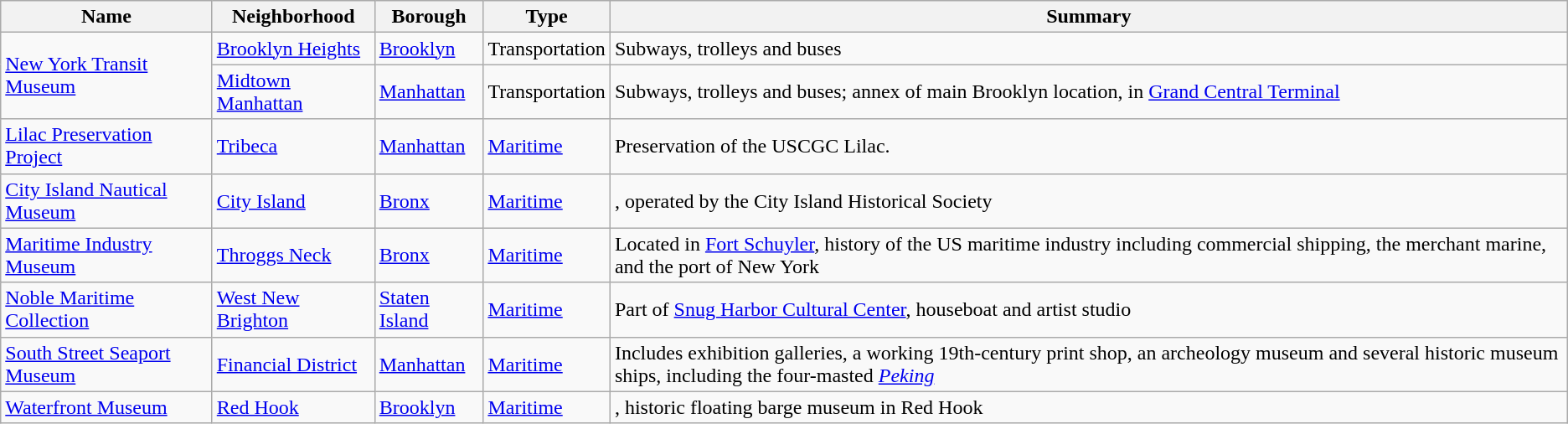<table class="wikitable sortable">
<tr>
<th>Name</th>
<th>Neighborhood</th>
<th>Borough</th>
<th>Type</th>
<th>Summary</th>
</tr>
<tr>
<td rowspan=2><a href='#'>New York Transit Museum</a></td>
<td><a href='#'>Brooklyn Heights</a></td>
<td><a href='#'>Brooklyn</a></td>
<td>Transportation</td>
<td>Subways, trolleys and buses</td>
</tr>
<tr>
<td><a href='#'>Midtown Manhattan</a></td>
<td><a href='#'>Manhattan</a></td>
<td>Transportation</td>
<td>Subways, trolleys and buses; annex of main Brooklyn location, in <a href='#'>Grand Central Terminal</a></td>
</tr>
<tr>
<td><a href='#'>Lilac Preservation Project</a></td>
<td><a href='#'>Tribeca</a></td>
<td><a href='#'>Manhattan</a></td>
<td><a href='#'>Maritime</a></td>
<td>Preservation of the USCGC Lilac. </td>
</tr>
<tr>
<td><a href='#'>City Island Nautical Museum</a></td>
<td><a href='#'>City Island</a></td>
<td><a href='#'>Bronx</a></td>
<td><a href='#'>Maritime</a></td>
<td>, operated by the City Island Historical Society</td>
</tr>
<tr>
<td><a href='#'>Maritime Industry Museum</a></td>
<td><a href='#'>Throggs Neck</a></td>
<td><a href='#'>Bronx</a></td>
<td><a href='#'>Maritime</a></td>
<td>Located in <a href='#'>Fort Schuyler</a>, history of the US maritime industry including commercial shipping, the merchant marine, and the port of New York</td>
</tr>
<tr>
<td><a href='#'>Noble Maritime Collection</a></td>
<td><a href='#'>West New Brighton</a></td>
<td><a href='#'>Staten Island</a></td>
<td><a href='#'>Maritime</a></td>
<td>Part of <a href='#'>Snug Harbor Cultural Center</a>, houseboat and artist studio</td>
</tr>
<tr>
<td><a href='#'>South Street Seaport Museum</a></td>
<td><a href='#'>Financial District</a></td>
<td><a href='#'>Manhattan</a></td>
<td><a href='#'>Maritime</a></td>
<td>Includes exhibition galleries, a working 19th-century print shop, an archeology museum and several historic museum ships, including the four-masted <em><a href='#'>Peking</a></em></td>
</tr>
<tr>
<td><a href='#'>Waterfront Museum</a></td>
<td><a href='#'>Red Hook</a></td>
<td><a href='#'>Brooklyn</a></td>
<td><a href='#'>Maritime</a></td>
<td>, historic floating barge museum in Red Hook</td>
</tr>
</table>
